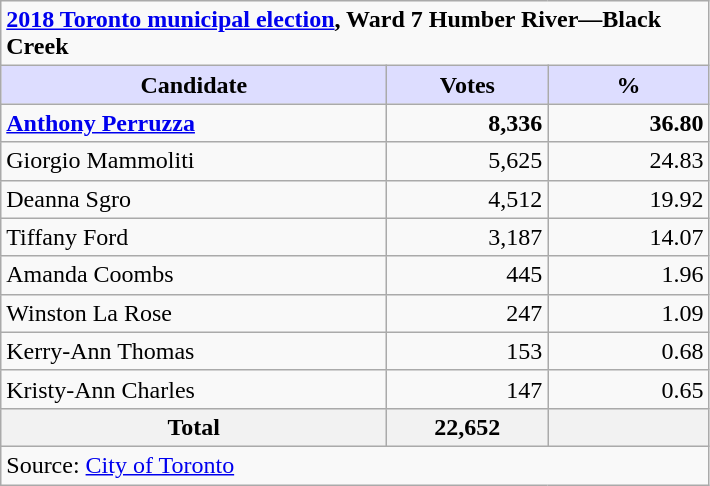<table class="wikitable">
<tr>
<td colspan="3"><strong><a href='#'>2018 Toronto municipal election</a>, Ward 7 Humber River—Black Creek</strong></td>
</tr>
<tr>
<th scope="col" style="background:#ddf; width:250px;">Candidate</th>
<th scope="col" style="background:#ddf; width:100px;">Votes</th>
<th scope="col" style="background:#ddf; width:100px;">%</th>
</tr>
<tr>
<td scope="row"><strong><a href='#'>Anthony Perruzza</a></strong></td>
<td align="right"><strong>8,336</strong></td>
<td align="right"><strong>36.80</strong></td>
</tr>
<tr>
<td scope="row">Giorgio Mammoliti</td>
<td align="right">5,625</td>
<td align="right">24.83</td>
</tr>
<tr>
<td scope="row">Deanna Sgro</td>
<td align="right">4,512</td>
<td align="right">19.92</td>
</tr>
<tr>
<td scope="row">Tiffany Ford</td>
<td align="right">3,187</td>
<td align="right">14.07</td>
</tr>
<tr>
<td scope="row">Amanda Coombs</td>
<td align="right">445</td>
<td align="right">1.96</td>
</tr>
<tr>
<td scope="row">Winston La Rose</td>
<td align="right">247</td>
<td align="right">1.09</td>
</tr>
<tr>
<td scope="row">Kerry-Ann Thomas</td>
<td align="right">153</td>
<td align="right">0.68</td>
</tr>
<tr>
<td scope="row">Kristy-Ann Charles</td>
<td align="right">147</td>
<td align="right">0.65</td>
</tr>
<tr>
<th scope="row"><strong>Total</strong></th>
<th align="right">22,652</th>
<th align="right"></th>
</tr>
<tr>
<td colspan="3">Source: <a href='#'>City of Toronto</a></td>
</tr>
</table>
